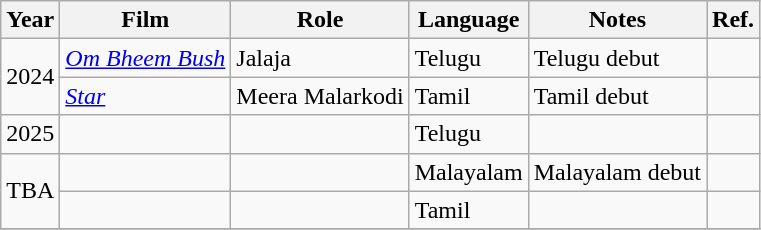<table class="wikitable">
<tr>
<th>Year</th>
<th>Film</th>
<th>Role</th>
<th>Language</th>
<th>Notes</th>
<th>Ref.</th>
</tr>
<tr>
<td rowspan="2">2024</td>
<td><em><a href='#'>Om Bheem Bush</a></em></td>
<td>Jalaja</td>
<td>Telugu</td>
<td>Telugu debut</td>
<td></td>
</tr>
<tr>
<td><em><a href='#'>Star</a></em></td>
<td>Meera Malarkodi</td>
<td>Tamil</td>
<td>Tamil debut</td>
<td></td>
</tr>
<tr>
<td rowspan="1">2025</td>
<td></td>
<td></td>
<td>Telugu</td>
<td></td>
<td></td>
</tr>
<tr>
<td rowspan="2">TBA</td>
<td></td>
<td></td>
<td>Malayalam</td>
<td>Malayalam debut</td>
<td></td>
</tr>
<tr>
<td></td>
<td></td>
<td>Tamil</td>
<td></td>
<td></td>
</tr>
<tr>
</tr>
</table>
